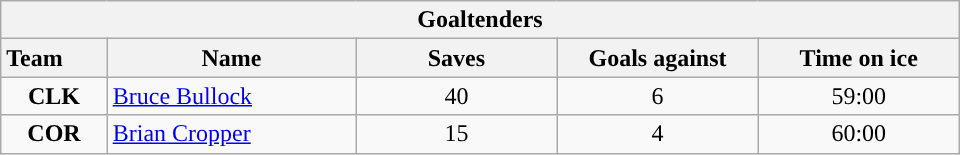<table class="wikitable" style="width:40em; text-align:right;">
<tr>
<th colspan=5>Goaltenders</th>
</tr>
<tr>
<th style="width:4em; text-align:left;">Team</th>
<th style="width:10em;">Name</th>
<th style="width:8em;">Saves</th>
<th style="width:8em;">Goals against</th>
<th style="width:8em;">Time on ice</th>
</tr>
<tr>
<td align=center><strong>CLK</strong></td>
<td style="text-align:left;"><a href='#'>Bruce Bullock</a></td>
<td align=center>40</td>
<td align=center>6</td>
<td align=center>59:00</td>
</tr>
<tr>
<td align=center><strong>COR</strong></td>
<td style="text-align:left;"><a href='#'>Brian Cropper</a></td>
<td align=center>15</td>
<td align=center>4</td>
<td align=center>60:00</td>
</tr>
</table>
